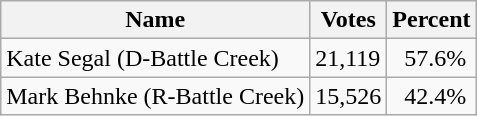<table class="wikitable">
<tr>
<th>Name</th>
<th>Votes</th>
<th>Percent</th>
</tr>
<tr>
<td>Kate Segal (D-Battle Creek)</td>
<td>21,119</td>
<td>  57.6%</td>
</tr>
<tr>
<td>Mark Behnke (R-Battle Creek)</td>
<td>15,526</td>
<td>  42.4%</td>
</tr>
</table>
